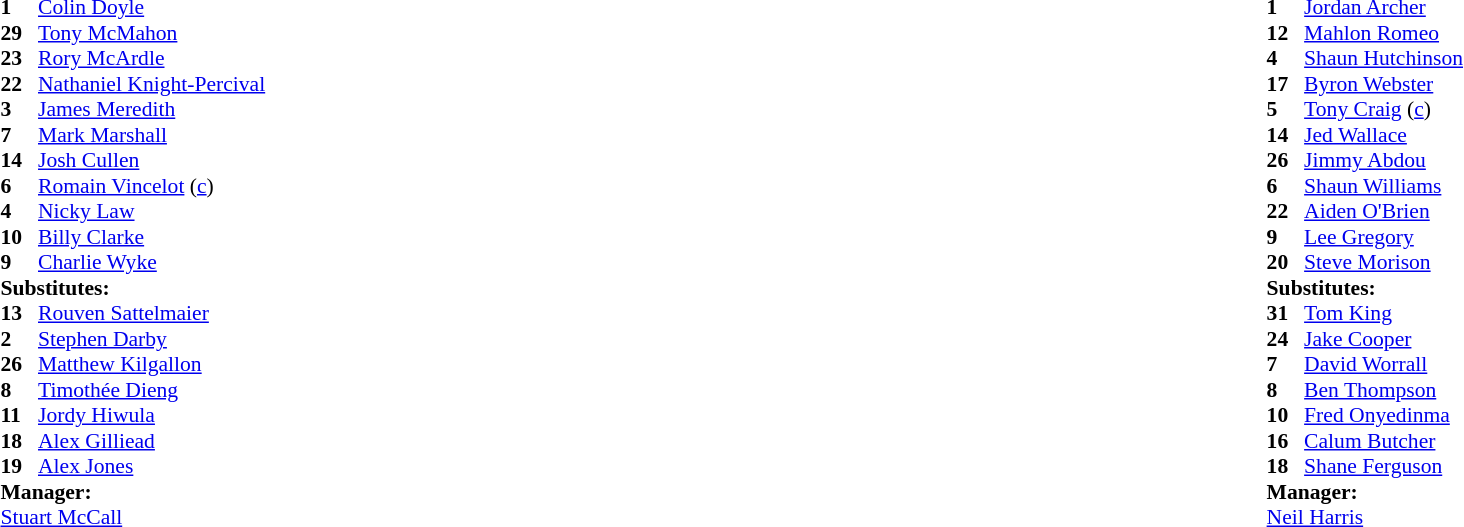<table style="width:100%;">
<tr>
<td style="vertical-align:top; width:40%;"><br><table style="font-size: 90%" cellspacing="0" cellpadding="0">
<tr>
<th width=25></th>
</tr>
<tr>
<td><strong>1</strong></td>
<td><a href='#'>Colin Doyle</a></td>
</tr>
<tr>
<td><strong>29</strong></td>
<td><a href='#'>Tony McMahon</a></td>
</tr>
<tr>
<td><strong>23</strong></td>
<td><a href='#'>Rory McArdle</a></td>
</tr>
<tr>
<td><strong>22</strong></td>
<td><a href='#'>Nathaniel Knight-Percival</a></td>
</tr>
<tr>
<td><strong>3</strong></td>
<td><a href='#'>James Meredith</a> </td>
</tr>
<tr>
<td><strong>7</strong></td>
<td><a href='#'>Mark Marshall</a></td>
</tr>
<tr>
<td><strong>14</strong></td>
<td><a href='#'>Josh Cullen</a></td>
</tr>
<tr>
<td><strong>6</strong></td>
<td><a href='#'>Romain Vincelot</a> (<a href='#'>c</a>)</td>
</tr>
<tr>
<td><strong>4</strong></td>
<td><a href='#'>Nicky Law</a> </td>
</tr>
<tr>
<td><strong>10</strong></td>
<td><a href='#'>Billy Clarke</a> </td>
</tr>
<tr>
<td><strong>9</strong></td>
<td><a href='#'>Charlie Wyke</a></td>
</tr>
<tr>
<td colspan=4><strong>Substitutes:</strong></td>
</tr>
<tr>
<td><strong>13</strong></td>
<td><a href='#'>Rouven Sattelmaier</a></td>
</tr>
<tr>
<td><strong>2</strong></td>
<td><a href='#'>Stephen Darby</a></td>
</tr>
<tr>
<td><strong>26</strong></td>
<td><a href='#'>Matthew Kilgallon</a></td>
</tr>
<tr>
<td><strong>8</strong></td>
<td><a href='#'>Timothée Dieng</a> </td>
</tr>
<tr>
<td><strong>11</strong></td>
<td><a href='#'>Jordy Hiwula</a></td>
</tr>
<tr>
<td><strong>18</strong></td>
<td><a href='#'>Alex Gilliead</a></td>
</tr>
<tr>
<td><strong>19</strong></td>
<td><a href='#'>Alex Jones</a> </td>
</tr>
<tr>
<td colspan=4><strong>Manager:</strong></td>
</tr>
<tr>
<td colspan="4"><a href='#'>Stuart McCall</a></td>
</tr>
</table>
</td>
<td style="vertical-align:top; width:50%;"><br><table cellspacing="0" cellpadding="0" style="font-size:90%; margin:auto;">
<tr>
<th width=25></th>
</tr>
<tr>
<td><strong>1</strong></td>
<td><a href='#'>Jordan Archer</a></td>
</tr>
<tr>
<td><strong>12</strong></td>
<td><a href='#'>Mahlon Romeo</a></td>
</tr>
<tr>
<td><strong>4</strong></td>
<td><a href='#'>Shaun Hutchinson</a></td>
</tr>
<tr>
<td><strong>17</strong></td>
<td><a href='#'>Byron Webster</a></td>
</tr>
<tr>
<td><strong>5</strong></td>
<td><a href='#'>Tony Craig</a> (<a href='#'>c</a>)</td>
</tr>
<tr>
<td><strong>14</strong></td>
<td><a href='#'>Jed Wallace</a> </td>
</tr>
<tr>
<td><strong>26</strong></td>
<td><a href='#'>Jimmy Abdou</a></td>
</tr>
<tr>
<td><strong>6</strong></td>
<td><a href='#'>Shaun Williams</a></td>
</tr>
<tr>
<td><strong>22</strong></td>
<td><a href='#'>Aiden O'Brien</a>  </td>
</tr>
<tr>
<td><strong>9</strong></td>
<td><a href='#'>Lee Gregory</a> </td>
</tr>
<tr>
<td><strong>20</strong></td>
<td><a href='#'>Steve Morison</a> </td>
</tr>
<tr>
<td colspan=4><strong>Substitutes:</strong></td>
</tr>
<tr>
<td><strong>31</strong></td>
<td><a href='#'>Tom King</a></td>
</tr>
<tr>
<td><strong>24</strong></td>
<td><a href='#'>Jake Cooper</a></td>
</tr>
<tr>
<td><strong>7</strong></td>
<td><a href='#'>David Worrall</a></td>
</tr>
<tr>
<td><strong>8</strong></td>
<td><a href='#'>Ben Thompson</a></td>
</tr>
<tr>
<td><strong>10</strong></td>
<td><a href='#'>Fred Onyedinma</a> </td>
</tr>
<tr>
<td><strong>16</strong></td>
<td><a href='#'>Calum Butcher</a> </td>
</tr>
<tr>
<td><strong>18</strong></td>
<td><a href='#'>Shane Ferguson</a> </td>
</tr>
<tr>
<td colspan=4><strong>Manager:</strong></td>
</tr>
<tr>
<td colspan="4"><a href='#'>Neil Harris</a></td>
</tr>
</table>
</td>
</tr>
</table>
